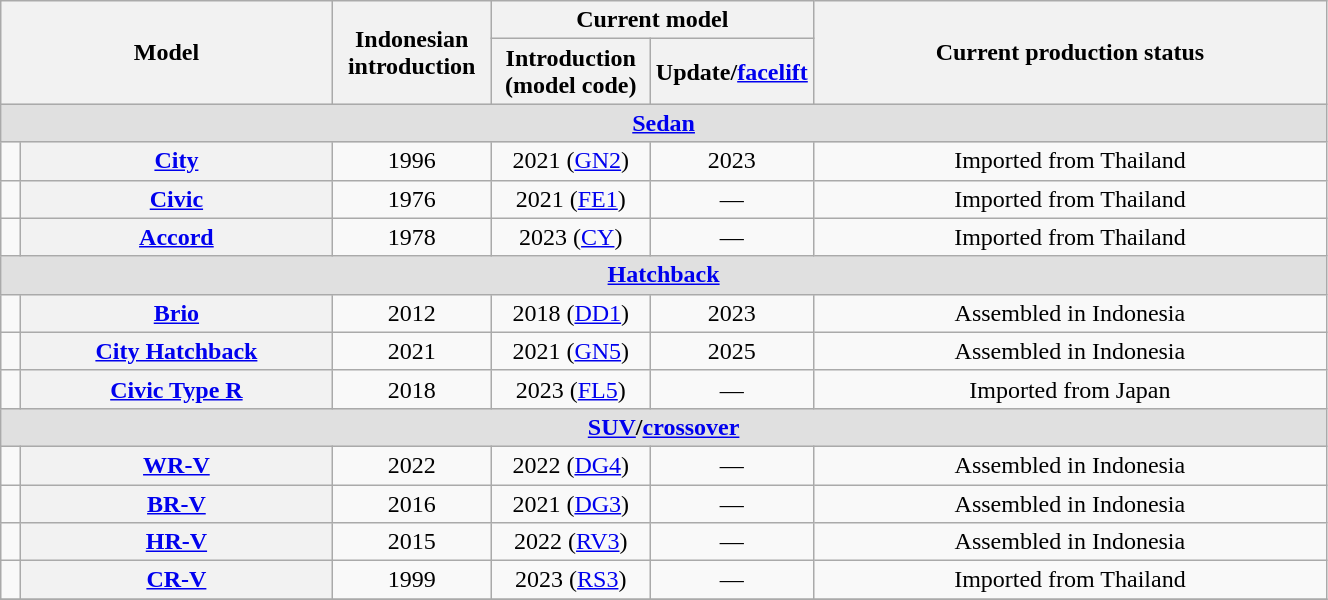<table class="wikitable" style="text-align: center; width: 70%">
<tr>
<th colspan="2" rowspan="2" width="25%">Model</th>
<th rowspan="2" width="12%">Indonesian introduction</th>
<th scope="col" colspan=2>Current model</th>
<th rowspan="2">Current production status</th>
</tr>
<tr>
<th width="12%">Introduction (model code)</th>
<th width="12%">Update/<a href='#'>facelift</a></th>
</tr>
<tr>
<td style="background-color:#e0e0e0;" colspan=6><strong><a href='#'>Sedan</a></strong></td>
</tr>
<tr>
<td></td>
<th scope="row"><a href='#'>City</a></th>
<td>1996</td>
<td>2021 (<a href='#'>GN2</a>)</td>
<td>2023</td>
<td>Imported from Thailand</td>
</tr>
<tr>
<td></td>
<th scope="row"><a href='#'>Civic</a></th>
<td>1976</td>
<td>2021 (<a href='#'>FE1</a>)</td>
<td>—</td>
<td>Imported from Thailand</td>
</tr>
<tr>
<td></td>
<th scope="row"><a href='#'>Accord</a></th>
<td>1978</td>
<td>2023 (<a href='#'>CY</a>)</td>
<td>—</td>
<td>Imported from Thailand</td>
</tr>
<tr>
<td style="background-color:#e0e0e0;" colspan=6><strong><a href='#'>Hatchback</a></strong></td>
</tr>
<tr>
<td></td>
<th scope="row"><a href='#'>Brio</a></th>
<td>2012</td>
<td>2018 (<a href='#'>DD1</a>)</td>
<td>2023</td>
<td>Assembled in Indonesia</td>
</tr>
<tr>
<td></td>
<th scope="row"><a href='#'>City Hatchback</a></th>
<td>2021</td>
<td>2021 (<a href='#'>GN5</a>)</td>
<td>2025</td>
<td>Assembled in Indonesia</td>
</tr>
<tr>
<td></td>
<th scope="row"><a href='#'>Civic Type R</a></th>
<td>2018</td>
<td>2023 (<a href='#'>FL5</a>)</td>
<td>—</td>
<td>Imported from Japan</td>
</tr>
<tr>
<td style="background-color:#e0e0e0;" colspan=6><strong><a href='#'>SUV</a>/<a href='#'>crossover</a></strong></td>
</tr>
<tr>
<td></td>
<th scope="row"><a href='#'>WR-V</a></th>
<td>2022</td>
<td>2022 (<a href='#'>DG4</a>)</td>
<td>—</td>
<td>Assembled in Indonesia</td>
</tr>
<tr>
<td></td>
<th scope="row"><a href='#'>BR-V</a></th>
<td>2016</td>
<td>2021 (<a href='#'>DG3</a>)</td>
<td>—</td>
<td>Assembled in Indonesia</td>
</tr>
<tr>
<td></td>
<th scope="row"><a href='#'>HR-V</a></th>
<td>2015</td>
<td>2022 (<a href='#'>RV3</a>)</td>
<td>—</td>
<td>Assembled in Indonesia</td>
</tr>
<tr>
<td></td>
<th scope="row"><a href='#'>CR-V</a></th>
<td>1999</td>
<td>2023 (<a href='#'>RS3</a>)</td>
<td>—</td>
<td>Imported from Thailand</td>
</tr>
<tr>
</tr>
</table>
